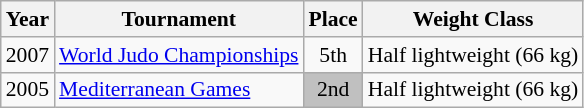<table class="wikitable" style="border-collapse: collapse; font-size: 90%;">
<tr>
<th>Year</th>
<th>Tournament</th>
<th>Place</th>
<th>Weight Class</th>
</tr>
<tr>
<td>2007</td>
<td><a href='#'>World Judo Championships</a></td>
<td align="center">5th</td>
<td>Half lightweight (66 kg)</td>
</tr>
<tr>
<td>2005</td>
<td><a href='#'>Mediterranean Games</a></td>
<td bgcolor="silver" align="center">2nd</td>
<td>Half lightweight (66 kg)</td>
</tr>
</table>
